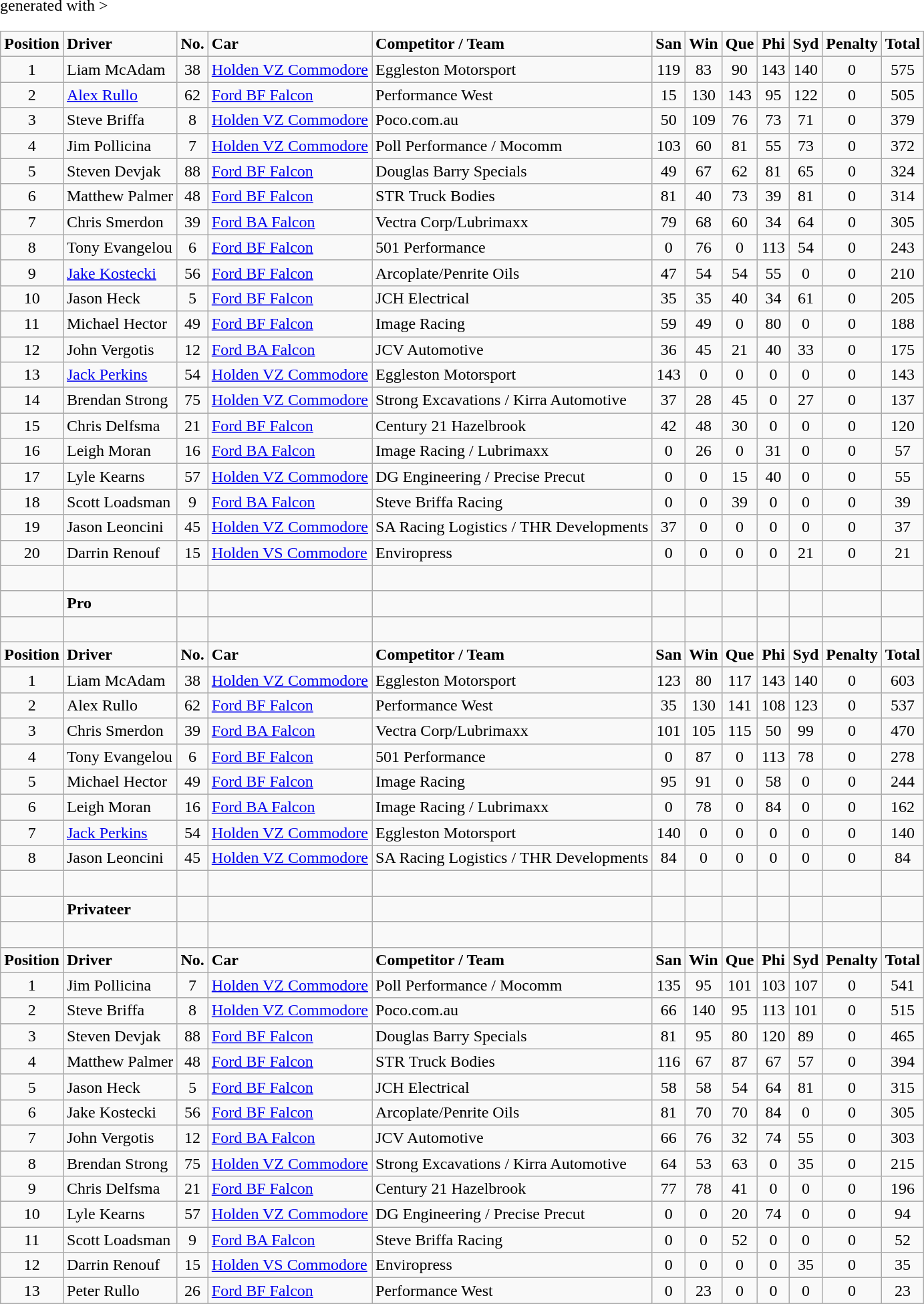<table class="wikitable" <hiddentext>generated with >
<tr style="font-weight:bold">
<td height="14" align="center">Position</td>
<td>Driver</td>
<td align="center">No.</td>
<td>Car</td>
<td>Competitor / Team</td>
<td align="center">San</td>
<td align="center">Win</td>
<td align="center">Que</td>
<td align="center">Phi</td>
<td align="center">Syd</td>
<td align="center">Penalty</td>
<td align="center">Total</td>
</tr>
<tr>
<td height="14" align="center">1</td>
<td>Liam McAdam</td>
<td align="center">38</td>
<td><a href='#'>Holden VZ Commodore</a></td>
<td>Eggleston Motorsport</td>
<td align="center">119</td>
<td align="center">83</td>
<td align="center">90</td>
<td align="center">143</td>
<td align="center">140</td>
<td align="center">0</td>
<td align="center">575</td>
</tr>
<tr>
<td height="14" align="center">2</td>
<td><a href='#'>Alex Rullo</a></td>
<td align="center">62</td>
<td><a href='#'>Ford BF Falcon</a></td>
<td>Performance West</td>
<td align="center">15</td>
<td align="center">130</td>
<td align="center">143</td>
<td align="center">95</td>
<td align="center">122</td>
<td align="center">0</td>
<td align="center">505</td>
</tr>
<tr>
<td height="14" align="center">3</td>
<td>Steve Briffa</td>
<td align="center">8</td>
<td><a href='#'>Holden VZ Commodore</a></td>
<td>Poco.com.au</td>
<td align="center">50</td>
<td align="center">109</td>
<td align="center">76</td>
<td align="center">73</td>
<td align="center">71</td>
<td align="center">0</td>
<td align="center">379</td>
</tr>
<tr>
<td height="14" align="center">4</td>
<td>Jim Pollicina</td>
<td align="center">7</td>
<td><a href='#'>Holden VZ Commodore</a></td>
<td>Poll Performance / Mocomm</td>
<td align="center">103</td>
<td align="center">60</td>
<td align="center">81</td>
<td align="center">55</td>
<td align="center">73</td>
<td align="center">0</td>
<td align="center">372</td>
</tr>
<tr>
<td height="14" align="center">5</td>
<td>Steven Devjak</td>
<td align="center">88</td>
<td><a href='#'>Ford BF Falcon</a></td>
<td>Douglas Barry Specials</td>
<td align="center">49</td>
<td align="center">67</td>
<td align="center">62</td>
<td align="center">81</td>
<td align="center">65</td>
<td align="center">0</td>
<td align="center">324</td>
</tr>
<tr>
<td height="14" align="center">6</td>
<td>Matthew Palmer</td>
<td align="center">48</td>
<td><a href='#'>Ford BF Falcon</a></td>
<td>STR Truck Bodies</td>
<td align="center">81</td>
<td align="center">40</td>
<td align="center">73</td>
<td align="center">39</td>
<td align="center">81</td>
<td align="center">0</td>
<td align="center">314</td>
</tr>
<tr>
<td height="14" align="center">7</td>
<td>Chris Smerdon</td>
<td align="center">39</td>
<td><a href='#'>Ford BA Falcon</a></td>
<td>Vectra Corp/Lubrimaxx</td>
<td align="center">79</td>
<td align="center">68</td>
<td align="center">60</td>
<td align="center">34</td>
<td align="center">64</td>
<td align="center">0</td>
<td align="center">305</td>
</tr>
<tr>
<td height="14" align="center">8</td>
<td>Tony Evangelou</td>
<td align="center">6</td>
<td><a href='#'>Ford BF Falcon</a></td>
<td>501 Performance</td>
<td align="center">0</td>
<td align="center">76</td>
<td align="center">0</td>
<td align="center">113</td>
<td align="center">54</td>
<td align="center">0</td>
<td align="center">243</td>
</tr>
<tr>
<td height="14" align="center">9</td>
<td><a href='#'>Jake Kostecki</a></td>
<td align="center">56</td>
<td><a href='#'>Ford BF Falcon</a></td>
<td>Arcoplate/Penrite Oils</td>
<td align="center">47</td>
<td align="center">54</td>
<td align="center">54</td>
<td align="center">55</td>
<td align="center">0</td>
<td align="center">0</td>
<td align="center">210</td>
</tr>
<tr>
<td height="14" align="center">10</td>
<td>Jason Heck</td>
<td align="center">5</td>
<td><a href='#'>Ford BF Falcon</a></td>
<td>JCH Electrical</td>
<td align="center">35</td>
<td align="center">35</td>
<td align="center">40</td>
<td align="center">34</td>
<td align="center">61</td>
<td align="center">0</td>
<td align="center">205</td>
</tr>
<tr>
<td height="14" align="center">11</td>
<td>Michael Hector</td>
<td align="center">49</td>
<td><a href='#'>Ford BF Falcon</a></td>
<td>Image Racing</td>
<td align="center">59</td>
<td align="center">49</td>
<td align="center">0</td>
<td align="center">80</td>
<td align="center">0</td>
<td align="center">0</td>
<td align="center">188</td>
</tr>
<tr>
<td height="14" align="center">12</td>
<td>John Vergotis</td>
<td align="center">12</td>
<td><a href='#'>Ford BA Falcon</a></td>
<td>JCV Automotive</td>
<td align="center">36</td>
<td align="center">45</td>
<td align="center">21</td>
<td align="center">40</td>
<td align="center">33</td>
<td align="center">0</td>
<td align="center">175</td>
</tr>
<tr>
<td height="14" align="center">13</td>
<td><a href='#'>Jack Perkins</a></td>
<td align="center">54</td>
<td><a href='#'>Holden VZ Commodore</a></td>
<td>Eggleston Motorsport</td>
<td align="center">143</td>
<td align="center">0</td>
<td align="center">0</td>
<td align="center">0</td>
<td align="center">0</td>
<td align="center">0</td>
<td align="center">143</td>
</tr>
<tr>
<td height="14" align="center">14</td>
<td>Brendan Strong</td>
<td align="center">75</td>
<td><a href='#'>Holden VZ Commodore</a></td>
<td>Strong Excavations / Kirra Automotive</td>
<td align="center">37</td>
<td align="center">28</td>
<td align="center">45</td>
<td align="center">0</td>
<td align="center">27</td>
<td align="center">0</td>
<td align="center">137</td>
</tr>
<tr>
<td height="14" align="center">15</td>
<td>Chris Delfsma</td>
<td align="center">21</td>
<td><a href='#'>Ford BF Falcon</a></td>
<td>Century 21 Hazelbrook</td>
<td align="center">42</td>
<td align="center">48</td>
<td align="center">30</td>
<td align="center">0</td>
<td align="center">0</td>
<td align="center">0</td>
<td align="center">120</td>
</tr>
<tr>
<td height="14" align="center">16</td>
<td>Leigh Moran</td>
<td align="center">16</td>
<td><a href='#'>Ford BA Falcon</a></td>
<td>Image Racing / Lubrimaxx</td>
<td align="center">0</td>
<td align="center">26</td>
<td align="center">0</td>
<td align="center">31</td>
<td align="center">0</td>
<td align="center">0</td>
<td align="center">57</td>
</tr>
<tr>
<td height="14" align="center">17</td>
<td>Lyle Kearns</td>
<td align="center">57</td>
<td><a href='#'>Holden VZ Commodore</a></td>
<td>DG Engineering  / Precise Precut</td>
<td align="center">0</td>
<td align="center">0</td>
<td align="center">15</td>
<td align="center">40</td>
<td align="center">0</td>
<td align="center">0</td>
<td align="center">55</td>
</tr>
<tr>
<td height="14" align="center">18</td>
<td>Scott Loadsman</td>
<td align="center">9</td>
<td><a href='#'>Ford BA Falcon</a></td>
<td>Steve Briffa Racing</td>
<td align="center">0</td>
<td align="center">0</td>
<td align="center">39</td>
<td align="center">0</td>
<td align="center">0</td>
<td align="center">0</td>
<td align="center">39</td>
</tr>
<tr>
<td height="14" align="center">19</td>
<td>Jason Leoncini</td>
<td align="center">45</td>
<td><a href='#'>Holden VZ Commodore</a></td>
<td>SA Racing Logistics / THR Developments</td>
<td align="center">37</td>
<td align="center">0</td>
<td align="center">0</td>
<td align="center">0</td>
<td align="center">0</td>
<td align="center">0</td>
<td align="center">37</td>
</tr>
<tr>
<td height="14" align="center">20</td>
<td>Darrin Renouf</td>
<td align="center">15</td>
<td><a href='#'>Holden VS Commodore</a></td>
<td>Enviropress</td>
<td align="center">0</td>
<td align="center">0</td>
<td align="center">0</td>
<td align="center">0</td>
<td align="center">21</td>
<td align="center">0</td>
<td align="center">21</td>
</tr>
<tr>
<td height="14" align="center"> </td>
<td> </td>
<td align="center"> </td>
<td> </td>
<td> </td>
<td align="center"> </td>
<td align="center"> </td>
<td align="center"> </td>
<td align="center"> </td>
<td align="center"> </td>
<td align="center"> </td>
<td align="center"> </td>
</tr>
<tr>
<td height="14" align="center"> </td>
<td style="font-weight:bold">Pro</td>
<td align="center"> </td>
<td> </td>
<td> </td>
<td align="center"> </td>
<td align="center"> </td>
<td align="center"> </td>
<td align="center"> </td>
<td align="center"> </td>
<td align="center"> </td>
<td align="center"> </td>
</tr>
<tr>
<td height="14" align="center"> </td>
<td> </td>
<td align="center"> </td>
<td> </td>
<td> </td>
<td align="center"> </td>
<td align="center"> </td>
<td align="center"> </td>
<td align="center"> </td>
<td align="center"> </td>
<td align="center"> </td>
<td align="center"> </td>
</tr>
<tr style="font-weight:bold">
<td height="14" align="center">Position</td>
<td>Driver</td>
<td align="center">No.</td>
<td>Car</td>
<td>Competitor / Team</td>
<td align="center">San</td>
<td align="center">Win</td>
<td align="center">Que</td>
<td align="center">Phi</td>
<td align="center">Syd</td>
<td align="center">Penalty</td>
<td align="center">Total</td>
</tr>
<tr>
<td height="14" align="center">1</td>
<td>Liam McAdam</td>
<td align="center">38</td>
<td><a href='#'>Holden VZ Commodore</a></td>
<td>Eggleston Motorsport</td>
<td align="center">123</td>
<td align="center">80</td>
<td align="center">117</td>
<td align="center">143</td>
<td align="center">140</td>
<td align="center">0</td>
<td align="center">603</td>
</tr>
<tr>
<td height="14" align="center">2</td>
<td>Alex Rullo</td>
<td align="center">62</td>
<td><a href='#'>Ford BF Falcon</a></td>
<td>Performance West</td>
<td align="center">35</td>
<td align="center">130</td>
<td align="center">141</td>
<td align="center">108</td>
<td align="center">123</td>
<td align="center">0</td>
<td align="center">537</td>
</tr>
<tr>
<td height="14" align="center">3</td>
<td>Chris Smerdon</td>
<td align="center">39</td>
<td><a href='#'>Ford BA Falcon</a></td>
<td>Vectra Corp/Lubrimaxx</td>
<td align="center">101</td>
<td align="center">105</td>
<td align="center">115</td>
<td align="center">50</td>
<td align="center">99</td>
<td align="center">0</td>
<td align="center">470</td>
</tr>
<tr>
<td height="14" align="center">4</td>
<td>Tony Evangelou</td>
<td align="center">6</td>
<td><a href='#'>Ford BF Falcon</a></td>
<td>501 Performance</td>
<td align="center">0</td>
<td align="center">87</td>
<td align="center">0</td>
<td align="center">113</td>
<td align="center">78</td>
<td align="center">0</td>
<td align="center">278</td>
</tr>
<tr>
<td height="14" align="center">5</td>
<td>Michael Hector</td>
<td align="center">49</td>
<td><a href='#'>Ford BF Falcon</a></td>
<td>Image Racing</td>
<td align="center">95</td>
<td align="center">91</td>
<td align="center">0</td>
<td align="center">58</td>
<td align="center">0</td>
<td align="center">0</td>
<td align="center">244</td>
</tr>
<tr>
<td height="14" align="center">6</td>
<td>Leigh Moran</td>
<td align="center">16</td>
<td><a href='#'>Ford BA Falcon</a></td>
<td>Image Racing / Lubrimaxx</td>
<td align="center">0</td>
<td align="center">78</td>
<td align="center">0</td>
<td align="center">84</td>
<td align="center">0</td>
<td align="center">0</td>
<td align="center">162</td>
</tr>
<tr>
<td height="14" align="center">7</td>
<td><a href='#'>Jack Perkins</a></td>
<td align="center">54</td>
<td><a href='#'>Holden VZ Commodore</a></td>
<td>Eggleston Motorsport</td>
<td align="center">140</td>
<td align="center">0</td>
<td align="center">0</td>
<td align="center">0</td>
<td align="center">0</td>
<td align="center">0</td>
<td align="center">140</td>
</tr>
<tr>
<td height="14" align="center">8</td>
<td>Jason Leoncini</td>
<td align="center">45</td>
<td><a href='#'>Holden VZ Commodore</a></td>
<td>SA Racing Logistics / THR Developments</td>
<td align="center">84</td>
<td align="center">0</td>
<td align="center">0</td>
<td align="center">0</td>
<td align="center">0</td>
<td align="center">0</td>
<td align="center">84</td>
</tr>
<tr>
<td height="14" align="center"> </td>
<td> </td>
<td align="center"> </td>
<td> </td>
<td> </td>
<td align="center"> </td>
<td align="center"> </td>
<td align="center"> </td>
<td align="center"> </td>
<td align="center"> </td>
<td align="center"> </td>
<td align="center"> </td>
</tr>
<tr>
<td height="14" align="center"> </td>
<td style="font-weight:bold">Privateer</td>
<td align="center"> </td>
<td> </td>
<td> </td>
<td align="center"> </td>
<td align="center"> </td>
<td align="center"> </td>
<td align="center"> </td>
<td align="center"> </td>
<td align="center"> </td>
<td align="center"> </td>
</tr>
<tr>
<td height="14" align="center"> </td>
<td> </td>
<td align="center"> </td>
<td> </td>
<td> </td>
<td align="center"> </td>
<td align="center"> </td>
<td align="center"> </td>
<td align="center"> </td>
<td align="center"> </td>
<td align="center"> </td>
<td align="center"> </td>
</tr>
<tr style="font-weight:bold">
<td height="14" align="center">Position</td>
<td>Driver</td>
<td align="center">No.</td>
<td>Car</td>
<td>Competitor / Team</td>
<td align="center">San</td>
<td align="center">Win</td>
<td align="center">Que</td>
<td align="center">Phi</td>
<td align="center">Syd</td>
<td align="center">Penalty</td>
<td align="center">Total</td>
</tr>
<tr>
<td height="14" align="center">1</td>
<td>Jim Pollicina</td>
<td align="center">7</td>
<td><a href='#'>Holden VZ Commodore</a></td>
<td>Poll Performance / Mocomm</td>
<td align="center">135</td>
<td align="center">95</td>
<td align="center">101</td>
<td align="center">103</td>
<td align="center">107</td>
<td align="center">0</td>
<td align="center">541</td>
</tr>
<tr>
<td height="14" align="center">2</td>
<td>Steve Briffa</td>
<td align="center">8</td>
<td><a href='#'>Holden VZ Commodore</a></td>
<td>Poco.com.au</td>
<td align="center">66</td>
<td align="center">140</td>
<td align="center">95</td>
<td align="center">113</td>
<td align="center">101</td>
<td align="center">0</td>
<td align="center">515</td>
</tr>
<tr>
<td height="14" align="center">3</td>
<td>Steven Devjak</td>
<td align="center">88</td>
<td><a href='#'>Ford BF Falcon</a></td>
<td>Douglas Barry Specials</td>
<td align="center">81</td>
<td align="center">95</td>
<td align="center">80</td>
<td align="center">120</td>
<td align="center">89</td>
<td align="center">0</td>
<td align="center">465</td>
</tr>
<tr>
<td height="14" align="center">4</td>
<td>Matthew Palmer</td>
<td align="center">48</td>
<td><a href='#'>Ford BF Falcon</a></td>
<td>STR Truck Bodies</td>
<td align="center">116</td>
<td align="center">67</td>
<td align="center">87</td>
<td align="center">67</td>
<td align="center">57</td>
<td align="center">0</td>
<td align="center">394</td>
</tr>
<tr>
<td height="14" align="center">5</td>
<td>Jason Heck</td>
<td align="center">5</td>
<td><a href='#'>Ford BF Falcon</a></td>
<td>JCH Electrical</td>
<td align="center">58</td>
<td align="center">58</td>
<td align="center">54</td>
<td align="center">64</td>
<td align="center">81</td>
<td align="center">0</td>
<td align="center">315</td>
</tr>
<tr>
<td height="14" align="center">6</td>
<td>Jake Kostecki</td>
<td align="center">56</td>
<td><a href='#'>Ford BF Falcon</a></td>
<td>Arcoplate/Penrite Oils</td>
<td align="center">81</td>
<td align="center">70</td>
<td align="center">70</td>
<td align="center">84</td>
<td align="center">0</td>
<td align="center">0</td>
<td align="center">305</td>
</tr>
<tr>
<td height="14" align="center">7</td>
<td>John Vergotis</td>
<td align="center">12</td>
<td><a href='#'>Ford BA Falcon</a></td>
<td>JCV Automotive</td>
<td align="center">66</td>
<td align="center">76</td>
<td align="center">32</td>
<td align="center">74</td>
<td align="center">55</td>
<td align="center">0</td>
<td align="center">303</td>
</tr>
<tr>
<td height="14" align="center">8</td>
<td>Brendan Strong</td>
<td align="center">75</td>
<td><a href='#'>Holden VZ Commodore</a></td>
<td>Strong Excavations / Kirra Automotive</td>
<td align="center">64</td>
<td align="center">53</td>
<td align="center">63</td>
<td align="center">0</td>
<td align="center">35</td>
<td align="center">0</td>
<td align="center">215</td>
</tr>
<tr>
<td height="14" align="center">9</td>
<td>Chris Delfsma</td>
<td align="center">21</td>
<td><a href='#'>Ford BF Falcon</a></td>
<td>Century 21 Hazelbrook</td>
<td align="center">77</td>
<td align="center">78</td>
<td align="center">41</td>
<td align="center">0</td>
<td align="center">0</td>
<td align="center">0</td>
<td align="center">196</td>
</tr>
<tr>
<td height="14" align="center">10</td>
<td>Lyle Kearns</td>
<td align="center">57</td>
<td><a href='#'>Holden VZ Commodore</a></td>
<td>DG Engineering  / Precise Precut</td>
<td align="center">0</td>
<td align="center">0</td>
<td align="center">20</td>
<td align="center">74</td>
<td align="center">0</td>
<td align="center">0</td>
<td align="center">94</td>
</tr>
<tr>
<td height="14" align="center">11</td>
<td>Scott Loadsman</td>
<td align="center">9</td>
<td><a href='#'>Ford BA Falcon</a></td>
<td>Steve Briffa Racing</td>
<td align="center">0</td>
<td align="center">0</td>
<td align="center">52</td>
<td align="center">0</td>
<td align="center">0</td>
<td align="center">0</td>
<td align="center">52</td>
</tr>
<tr>
<td height="14" align="center">12</td>
<td>Darrin Renouf</td>
<td align="center">15</td>
<td><a href='#'>Holden VS Commodore</a></td>
<td>Enviropress</td>
<td align="center">0</td>
<td align="center">0</td>
<td align="center">0</td>
<td align="center">0</td>
<td align="center">35</td>
<td align="center">0</td>
<td align="center">35</td>
</tr>
<tr>
<td height="14" align="center">13</td>
<td>Peter Rullo</td>
<td align="center">26</td>
<td><a href='#'>Ford BF Falcon</a></td>
<td>Performance West</td>
<td align="center">0</td>
<td align="center">23</td>
<td align="center">0</td>
<td align="center">0</td>
<td align="center">0</td>
<td align="center">0</td>
<td align="center">23</td>
</tr>
</table>
